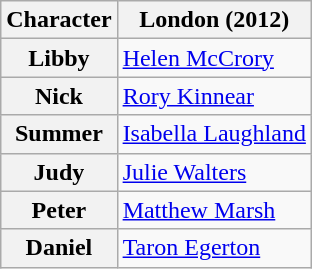<table class="wikitable">
<tr>
<th>Character</th>
<th>London (2012)</th>
</tr>
<tr>
<th>Libby</th>
<td><a href='#'>Helen McCrory</a></td>
</tr>
<tr>
<th>Nick</th>
<td><a href='#'>Rory Kinnear</a></td>
</tr>
<tr>
<th>Summer</th>
<td><a href='#'>Isabella Laughland</a></td>
</tr>
<tr>
<th>Judy</th>
<td><a href='#'>Julie Walters</a></td>
</tr>
<tr>
<th>Peter</th>
<td><a href='#'>Matthew Marsh</a></td>
</tr>
<tr>
<th>Daniel</th>
<td><a href='#'>Taron Egerton</a></td>
</tr>
</table>
